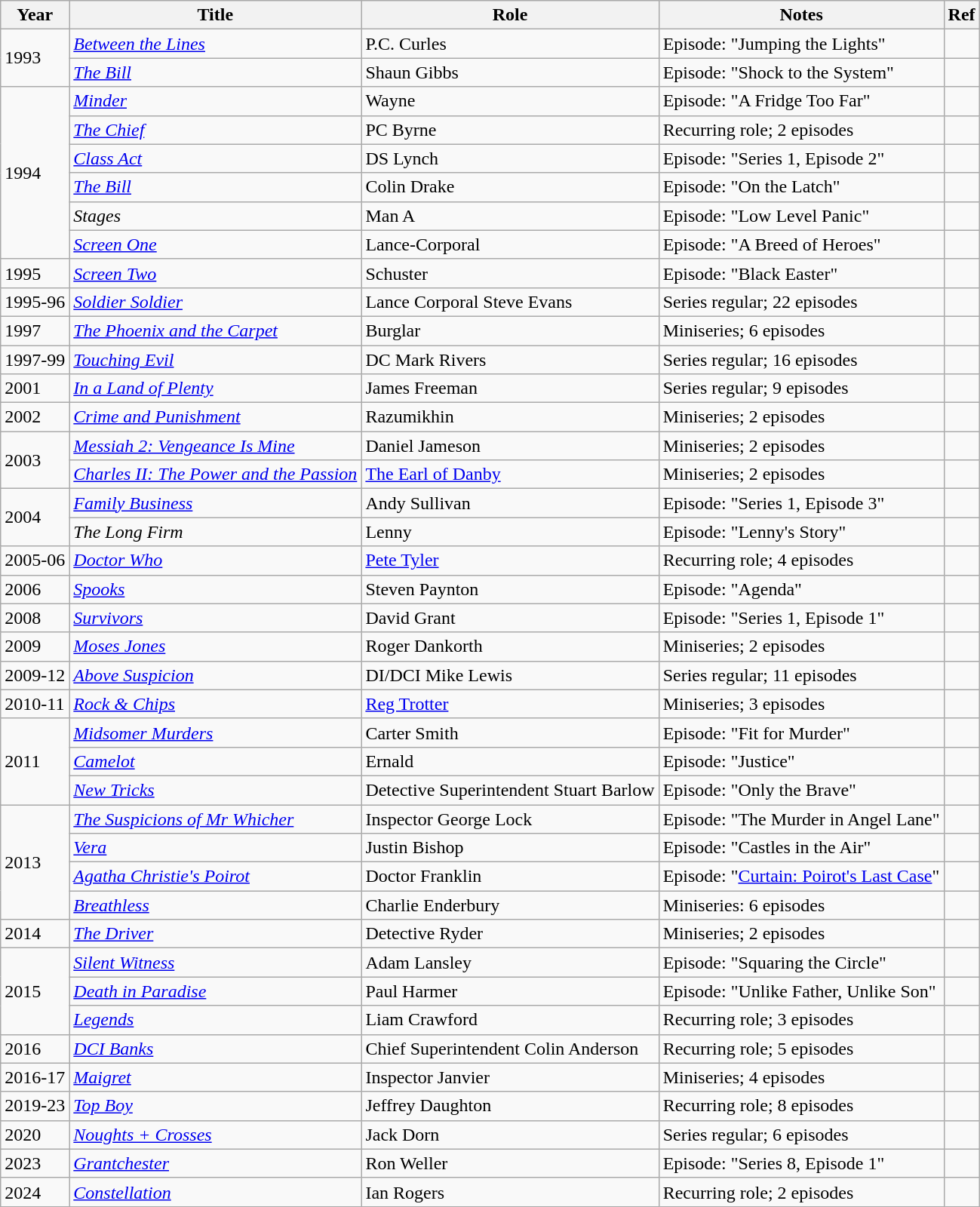<table class="wikitable sortable">
<tr>
<th>Year</th>
<th>Title</th>
<th>Role</th>
<th>Notes</th>
<th>Ref</th>
</tr>
<tr>
<td rowspan="2">1993</td>
<td><em><a href='#'>Between the Lines</a></em></td>
<td>P.C. Curles</td>
<td>Episode:  "Jumping the Lights"</td>
<td></td>
</tr>
<tr>
<td><em><a href='#'>The Bill</a></em></td>
<td>Shaun Gibbs</td>
<td>Episode: "Shock to the System"</td>
</tr>
<tr>
<td rowspan="6">1994</td>
<td><em><a href='#'>Minder</a></em></td>
<td>Wayne</td>
<td>Episode: "A Fridge Too Far"</td>
<td></td>
</tr>
<tr>
<td><em><a href='#'>The Chief</a></em></td>
<td>PC Byrne</td>
<td>Recurring role; 2 episodes</td>
<td></td>
</tr>
<tr>
<td><em><a href='#'>Class Act</a></em></td>
<td>DS Lynch</td>
<td>Episode: "Series 1, Episode 2"</td>
<td></td>
</tr>
<tr>
<td><em><a href='#'>The Bill</a></em></td>
<td>Colin Drake</td>
<td>Episode: "On the Latch"</td>
<td></td>
</tr>
<tr>
<td><em>Stages</em></td>
<td>Man A</td>
<td>Episode: "Low Level Panic"</td>
<td></td>
</tr>
<tr>
<td><em><a href='#'>Screen One</a></em></td>
<td>Lance-Corporal</td>
<td>Episode: "A Breed of Heroes"</td>
<td></td>
</tr>
<tr>
<td>1995</td>
<td><em><a href='#'>Screen Two</a></em></td>
<td>Schuster</td>
<td>Episode: "Black Easter"</td>
<td></td>
</tr>
<tr>
<td>1995-96</td>
<td><em><a href='#'>Soldier Soldier</a></em></td>
<td>Lance Corporal Steve Evans</td>
<td>Series regular; 22 episodes</td>
<td></td>
</tr>
<tr>
<td>1997</td>
<td><em><a href='#'>The Phoenix and the Carpet</a></em></td>
<td>Burglar</td>
<td>Miniseries; 6 episodes</td>
<td></td>
</tr>
<tr>
<td>1997-99</td>
<td><em><a href='#'>Touching Evil</a></em></td>
<td>DC Mark Rivers</td>
<td>Series regular; 16 episodes</td>
<td></td>
</tr>
<tr>
<td>2001</td>
<td><em><a href='#'>In a Land of Plenty</a></em></td>
<td>James Freeman</td>
<td>Series regular; 9 episodes</td>
<td></td>
</tr>
<tr>
<td>2002</td>
<td><em><a href='#'>Crime and Punishment</a></em></td>
<td>Razumikhin</td>
<td>Miniseries; 2 episodes</td>
<td></td>
</tr>
<tr>
<td rowspan="2">2003</td>
<td><em><a href='#'>Messiah 2: Vengeance Is Mine</a></em></td>
<td>Daniel Jameson</td>
<td>Miniseries; 2 episodes</td>
<td></td>
</tr>
<tr>
<td><em><a href='#'>Charles II: The Power and the Passion</a></em></td>
<td><a href='#'>The Earl of Danby</a></td>
<td>Miniseries; 2 episodes</td>
<td></td>
</tr>
<tr>
<td rowspan="2">2004</td>
<td><em><a href='#'>Family Business</a></em></td>
<td>Andy Sullivan</td>
<td>Episode: "Series 1, Episode 3"</td>
<td></td>
</tr>
<tr>
<td><em>The Long Firm</em></td>
<td>Lenny</td>
<td>Episode: "Lenny's Story"</td>
<td></td>
</tr>
<tr>
<td>2005-06</td>
<td><em><a href='#'>Doctor Who</a></em></td>
<td><a href='#'>Pete Tyler</a></td>
<td>Recurring role; 4 episodes</td>
<td></td>
</tr>
<tr>
<td>2006</td>
<td><em><a href='#'>Spooks</a></em></td>
<td>Steven Paynton</td>
<td>Episode: "Agenda"</td>
<td></td>
</tr>
<tr>
<td>2008</td>
<td><em><a href='#'>Survivors</a></em></td>
<td>David Grant</td>
<td>Episode: "Series 1, Episode 1"</td>
<td></td>
</tr>
<tr>
<td>2009</td>
<td><em><a href='#'>Moses Jones</a></em></td>
<td>Roger Dankorth</td>
<td>Miniseries; 2 episodes</td>
<td></td>
</tr>
<tr>
<td>2009-12</td>
<td><em><a href='#'>Above Suspicion</a></em></td>
<td>DI/DCI Mike Lewis</td>
<td>Series regular; 11 episodes</td>
<td></td>
</tr>
<tr>
<td>2010-11</td>
<td><em><a href='#'>Rock & Chips</a></em></td>
<td><a href='#'>Reg Trotter</a></td>
<td>Miniseries; 3 episodes</td>
<td></td>
</tr>
<tr>
<td rowspan="3">2011</td>
<td><em><a href='#'>Midsomer Murders</a></em></td>
<td>Carter Smith</td>
<td>Episode: "Fit for Murder"</td>
<td></td>
</tr>
<tr>
<td><em><a href='#'>Camelot</a></em></td>
<td>Ernald</td>
<td>Episode: "Justice"</td>
<td></td>
</tr>
<tr>
<td><em><a href='#'>New Tricks</a></em></td>
<td>Detective Superintendent Stuart Barlow</td>
<td>Episode: "Only the Brave"</td>
<td></td>
</tr>
<tr>
<td rowspan="4">2013</td>
<td><em><a href='#'>The Suspicions of Mr Whicher</a></em></td>
<td>Inspector George Lock</td>
<td>Episode: "The Murder in Angel Lane"</td>
<td></td>
</tr>
<tr>
<td><em><a href='#'>Vera</a></em></td>
<td>Justin Bishop</td>
<td>Episode: "Castles in the Air"</td>
<td></td>
</tr>
<tr>
<td><em><a href='#'>Agatha Christie's Poirot</a></em></td>
<td>Doctor Franklin</td>
<td>Episode: "<a href='#'>Curtain: Poirot's Last Case</a>"</td>
<td></td>
</tr>
<tr>
<td><em><a href='#'>Breathless</a></em></td>
<td>Charlie Enderbury</td>
<td>Miniseries: 6 episodes</td>
<td></td>
</tr>
<tr>
<td>2014</td>
<td><em><a href='#'>The Driver</a></em></td>
<td>Detective Ryder</td>
<td>Miniseries; 2 episodes</td>
<td></td>
</tr>
<tr>
<td rowspan="3">2015</td>
<td><em><a href='#'>Silent Witness</a></em></td>
<td>Adam Lansley</td>
<td>Episode: "Squaring the Circle"</td>
<td></td>
</tr>
<tr>
<td><em><a href='#'>Death in Paradise</a></em></td>
<td>Paul Harmer</td>
<td>Episode: "Unlike Father, Unlike Son"</td>
<td></td>
</tr>
<tr>
<td><em><a href='#'>Legends</a></em></td>
<td>Liam Crawford</td>
<td>Recurring role; 3 episodes</td>
<td></td>
</tr>
<tr>
<td>2016</td>
<td><em><a href='#'>DCI Banks</a></em></td>
<td>Chief Superintendent Colin Anderson</td>
<td>Recurring role; 5 episodes</td>
<td></td>
</tr>
<tr>
<td>2016-17</td>
<td><em><a href='#'>Maigret</a></em></td>
<td>Inspector Janvier</td>
<td>Miniseries; 4 episodes</td>
<td></td>
</tr>
<tr>
<td>2019-23</td>
<td><em><a href='#'>Top Boy</a></em></td>
<td>Jeffrey Daughton</td>
<td>Recurring role; 8 episodes</td>
<td></td>
</tr>
<tr>
<td>2020</td>
<td><em><a href='#'>Noughts + Crosses</a></em></td>
<td>Jack Dorn</td>
<td>Series regular; 6 episodes</td>
<td></td>
</tr>
<tr>
<td>2023</td>
<td><em><a href='#'>Grantchester</a></em></td>
<td>Ron Weller</td>
<td>Episode: "Series 8, Episode 1"</td>
<td></td>
</tr>
<tr>
<td>2024</td>
<td><em><a href='#'>Constellation</a></em></td>
<td>Ian Rogers</td>
<td>Recurring role; 2 episodes</td>
<td></td>
</tr>
</table>
